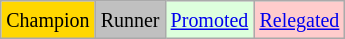<table class="wikitable">
<tr>
<td bgcolor=gold><small>Champion</small></td>
<td bgcolor=silver><small>Runner</small></td>
<td bgcolor="#DDFFDD"><small><a href='#'>Promoted</a></small></td>
<td bgcolor="#FFCCCC"><small><a href='#'>Relegated</a></small></td>
</tr>
</table>
